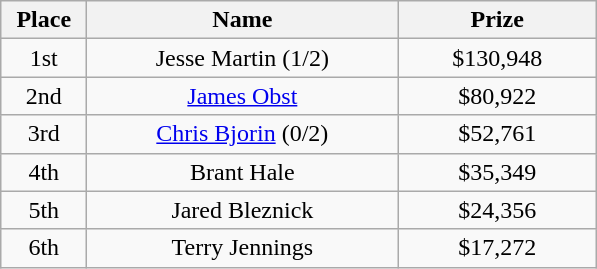<table class="wikitable">
<tr>
<th width="50">Place</th>
<th width="200">Name</th>
<th width="125">Prize</th>
</tr>
<tr>
<td align = "center">1st</td>
<td align = "center">Jesse Martin (1/2)</td>
<td align = "center">$130,948</td>
</tr>
<tr>
<td align = "center">2nd</td>
<td align = "center"><a href='#'>James Obst</a></td>
<td align = "center">$80,922</td>
</tr>
<tr>
<td align = "center">3rd</td>
<td align = "center"><a href='#'>Chris Bjorin</a> (0/2)</td>
<td align = "center">$52,761</td>
</tr>
<tr>
<td align = "center">4th</td>
<td align = "center">Brant Hale</td>
<td align = "center">$35,349</td>
</tr>
<tr>
<td align = "center">5th</td>
<td align = "center">Jared Bleznick</td>
<td align = "center">$24,356</td>
</tr>
<tr>
<td align = "center">6th</td>
<td align = "center">Terry Jennings</td>
<td align = "center">$17,272</td>
</tr>
</table>
